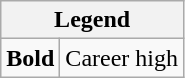<table class="wikitable mw-collapsible mw-collapsed">
<tr>
<th colspan="2">Legend</th>
</tr>
<tr>
<td><strong>Bold</strong></td>
<td>Career high</td>
</tr>
</table>
